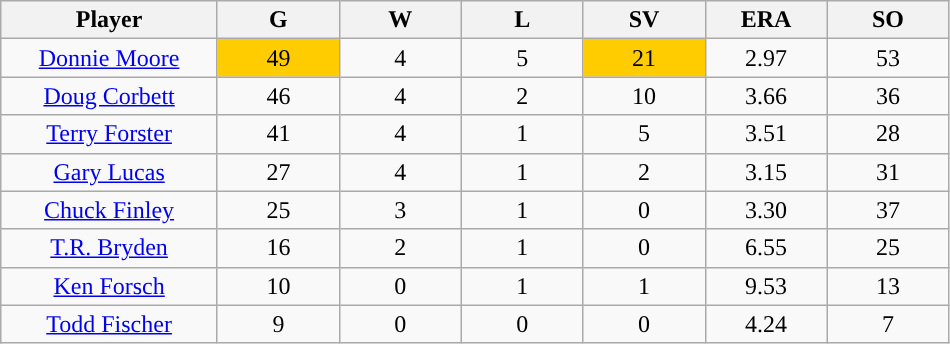<table class="wikitable sortable">
<tr>
<th bgcolor="#DDDDFF" width="16%">Player</th>
<th bgcolor="#DDDDFF" width="9%">G</th>
<th bgcolor="#DDDDFF" width="9%">W</th>
<th bgcolor="#DDDDFF" width="9%">L</th>
<th bgcolor="#DDDDFF" width="9%">SV</th>
<th bgcolor="#DDDDFF" width="9%">ERA</th>
<th bgcolor="#DDDDFF" width="9%">SO</th>
</tr>
<tr align="center">
<td><a href='#'>Donnie Moore</a></td>
<td style="background:#fc0;">49</td>
<td>4</td>
<td>5</td>
<td style="background:#fc0;">21</td>
<td>2.97</td>
<td>53</td>
</tr>
<tr align="center">
<td><a href='#'>Doug Corbett</a></td>
<td>46</td>
<td>4</td>
<td>2</td>
<td>10</td>
<td>3.66</td>
<td>36</td>
</tr>
<tr align="center">
<td><a href='#'>Terry Forster</a></td>
<td>41</td>
<td>4</td>
<td>1</td>
<td>5</td>
<td>3.51</td>
<td>28</td>
</tr>
<tr align="center">
<td><a href='#'>Gary Lucas</a></td>
<td>27</td>
<td>4</td>
<td>1</td>
<td>2</td>
<td>3.15</td>
<td>31</td>
</tr>
<tr align="center">
<td><a href='#'>Chuck Finley</a></td>
<td>25</td>
<td>3</td>
<td>1</td>
<td>0</td>
<td>3.30</td>
<td>37</td>
</tr>
<tr align="center">
<td><a href='#'>T.R. Bryden</a></td>
<td>16</td>
<td>2</td>
<td>1</td>
<td>0</td>
<td>6.55</td>
<td>25</td>
</tr>
<tr align="center">
<td><a href='#'>Ken Forsch</a></td>
<td>10</td>
<td>0</td>
<td>1</td>
<td>1</td>
<td>9.53</td>
<td>13</td>
</tr>
<tr align="center">
<td><a href='#'>Todd Fischer</a></td>
<td>9</td>
<td>0</td>
<td>0</td>
<td>0</td>
<td>4.24</td>
<td>7</td>
</tr>
</table>
